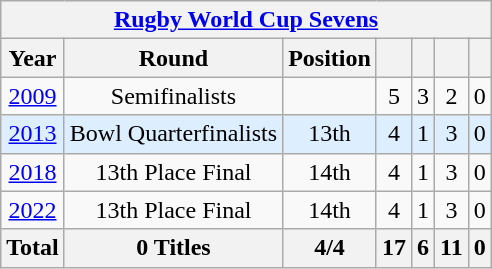<table class="wikitable" style="text-align: center;">
<tr>
<th colspan=7><a href='#'>Rugby World Cup Sevens</a></th>
</tr>
<tr>
<th>Year</th>
<th>Round</th>
<th>Position</th>
<th></th>
<th></th>
<th></th>
<th></th>
</tr>
<tr>
<td> <a href='#'>2009</a></td>
<td>Semifinalists</td>
<td></td>
<td>5</td>
<td>3</td>
<td>2</td>
<td>0</td>
</tr>
<tr bgcolor=#ddeeff>
<td> <a href='#'>2013</a></td>
<td>Bowl Quarterfinalists</td>
<td>13th</td>
<td>4</td>
<td>1</td>
<td>3</td>
<td>0</td>
</tr>
<tr>
<td> <a href='#'>2018</a></td>
<td>13th Place Final</td>
<td>14th</td>
<td>4</td>
<td>1</td>
<td>3</td>
<td>0</td>
</tr>
<tr>
<td> <a href='#'>2022</a></td>
<td>13th Place Final</td>
<td>14th</td>
<td>4</td>
<td>1</td>
<td>3</td>
<td>0</td>
</tr>
<tr>
<th>Total</th>
<th>0 Titles</th>
<th>4/4</th>
<th>17</th>
<th>6</th>
<th>11</th>
<th>0</th>
</tr>
</table>
